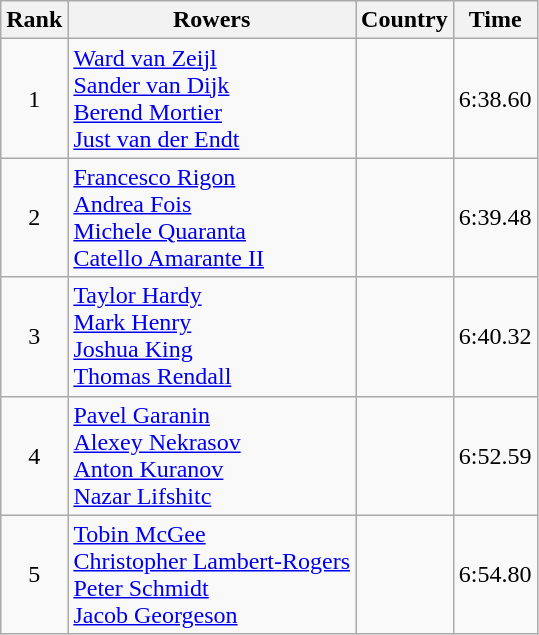<table class="wikitable" style="text-align:center">
<tr>
<th>Rank</th>
<th>Rowers</th>
<th>Country</th>
<th>Time</th>
</tr>
<tr>
<td>1</td>
<td align="left"><a href='#'>Ward van Zeijl</a><br><a href='#'>Sander van Dijk</a><br><a href='#'>Berend Mortier</a><br><a href='#'>Just van der Endt</a></td>
<td align="left"></td>
<td>6:38.60</td>
</tr>
<tr>
<td>2</td>
<td align="left"><a href='#'>Francesco Rigon</a><br><a href='#'>Andrea Fois</a><br><a href='#'>Michele Quaranta</a><br><a href='#'>Catello Amarante II</a></td>
<td align="left"></td>
<td>6:39.48</td>
</tr>
<tr>
<td>3</td>
<td align="left"><a href='#'>Taylor Hardy</a><br><a href='#'>Mark Henry</a><br><a href='#'>Joshua King</a><br><a href='#'>Thomas Rendall</a></td>
<td align="left"></td>
<td>6:40.32</td>
</tr>
<tr>
<td>4</td>
<td align="left"><a href='#'>Pavel Garanin</a><br><a href='#'>Alexey Nekrasov</a><br><a href='#'>Anton Kuranov</a><br><a href='#'>Nazar Lifshitc</a></td>
<td align="left"></td>
<td>6:52.59</td>
</tr>
<tr>
<td>5</td>
<td align="left"><a href='#'>Tobin McGee</a><br><a href='#'>Christopher Lambert-Rogers</a><br><a href='#'>Peter Schmidt</a><br><a href='#'>Jacob Georgeson</a></td>
<td align="left"></td>
<td>6:54.80</td>
</tr>
</table>
